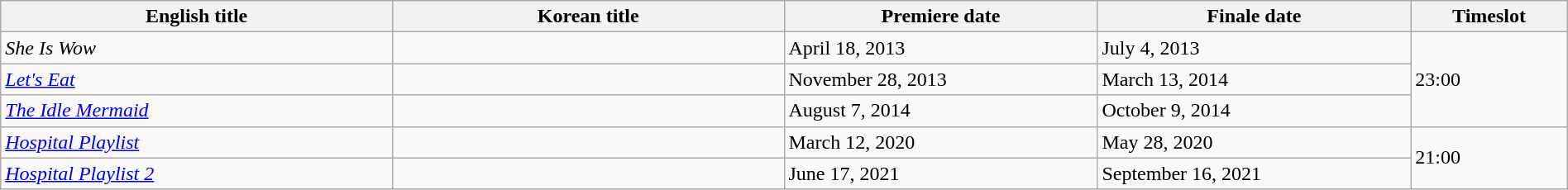<table class="wikitable sortable" width="100%">
<tr>
<th style="width:25%">English title</th>
<th style="width:25%">Korean title</th>
<th style="width:20%">Premiere date</th>
<th style="width:20%">Finale date</th>
<th style="width:10%">Timeslot</th>
</tr>
<tr>
<td><em>She Is Wow</em></td>
<td></td>
<td>April 18, 2013</td>
<td>July 4, 2013</td>
<td rowspan="3">23:00</td>
</tr>
<tr>
<td><em><a href='#'>Let's Eat</a></em></td>
<td></td>
<td>November 28, 2013</td>
<td>March 13, 2014</td>
</tr>
<tr>
<td><em><a href='#'>The Idle Mermaid</a></em></td>
<td></td>
<td>August 7, 2014</td>
<td>October 9, 2014</td>
</tr>
<tr>
<td><em><a href='#'>Hospital Playlist</a></em></td>
<td></td>
<td>March 12, 2020</td>
<td>May 28, 2020</td>
<td rowspan=2>21:00</td>
</tr>
<tr>
<td><em><a href='#'>Hospital Playlist 2</a></em></td>
<td></td>
<td>June 17, 2021</td>
<td>September 16, 2021</td>
</tr>
</table>
